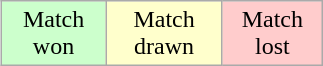<table class=wikitable width=17% style="float:right; text-align:center">
<tr>
<td bgcolor=CCFFCC>Match won</td>
<td bgcolor=FFFFCC>Match drawn</td>
<td bgcolor=FFCCCC>Match lost</td>
</tr>
</table>
